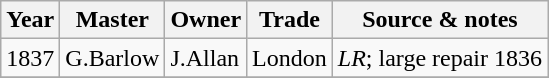<table class=" wikitable">
<tr>
<th>Year</th>
<th>Master</th>
<th>Owner</th>
<th>Trade</th>
<th>Source & notes</th>
</tr>
<tr>
<td>1837</td>
<td>G.Barlow</td>
<td>J.Allan</td>
<td>London</td>
<td><em>LR</em>; large repair 1836</td>
</tr>
<tr>
</tr>
</table>
